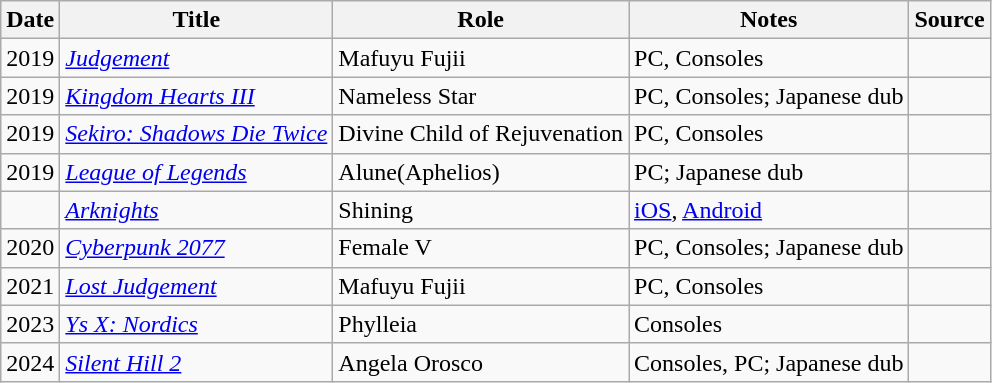<table class="wikitable sortable plainrowheaders">
<tr>
<th>Date</th>
<th>Title</th>
<th>Role</th>
<th class="unsortable">Notes</th>
<th class="unsortable">Source</th>
</tr>
<tr>
<td>2019</td>
<td><em><a href='#'>Judgement</a></em></td>
<td>Mafuyu Fujii</td>
<td>PC, Consoles</td>
<td></td>
</tr>
<tr>
<td>2019</td>
<td><em><a href='#'>Kingdom Hearts III</a></em></td>
<td>Nameless Star</td>
<td>PC, Consoles; Japanese dub</td>
<td></td>
</tr>
<tr>
<td>2019</td>
<td><em><a href='#'>Sekiro: Shadows Die Twice</a></em></td>
<td>Divine Child of Rejuvenation</td>
<td>PC, Consoles</td>
<td></td>
</tr>
<tr>
<td>2019</td>
<td><em><a href='#'>League of Legends</a></em></td>
<td>Alune(Aphelios)</td>
<td>PC; Japanese dub</td>
<td></td>
</tr>
<tr>
<td></td>
<td><em><a href='#'>Arknights</a></em></td>
<td>Shining</td>
<td><a href='#'>iOS</a>, <a href='#'>Android</a></td>
<td></td>
</tr>
<tr>
<td>2020</td>
<td><em><a href='#'>Cyberpunk 2077</a></em></td>
<td>Female V</td>
<td>PC, Consoles; Japanese dub</td>
<td></td>
</tr>
<tr>
<td>2021</td>
<td><em><a href='#'>Lost Judgement</a></em></td>
<td>Mafuyu Fujii</td>
<td>PC, Consoles</td>
<td></td>
</tr>
<tr>
<td>2023</td>
<td><em><a href='#'>Ys X: Nordics</a></em></td>
<td>Phylleia</td>
<td>Consoles</td>
<td></td>
</tr>
<tr>
<td>2024</td>
<td><em><a href='#'>Silent Hill 2</a></em></td>
<td>Angela Orosco</td>
<td>Consoles, PC; Japanese dub</td>
<td></td>
</tr>
</table>
